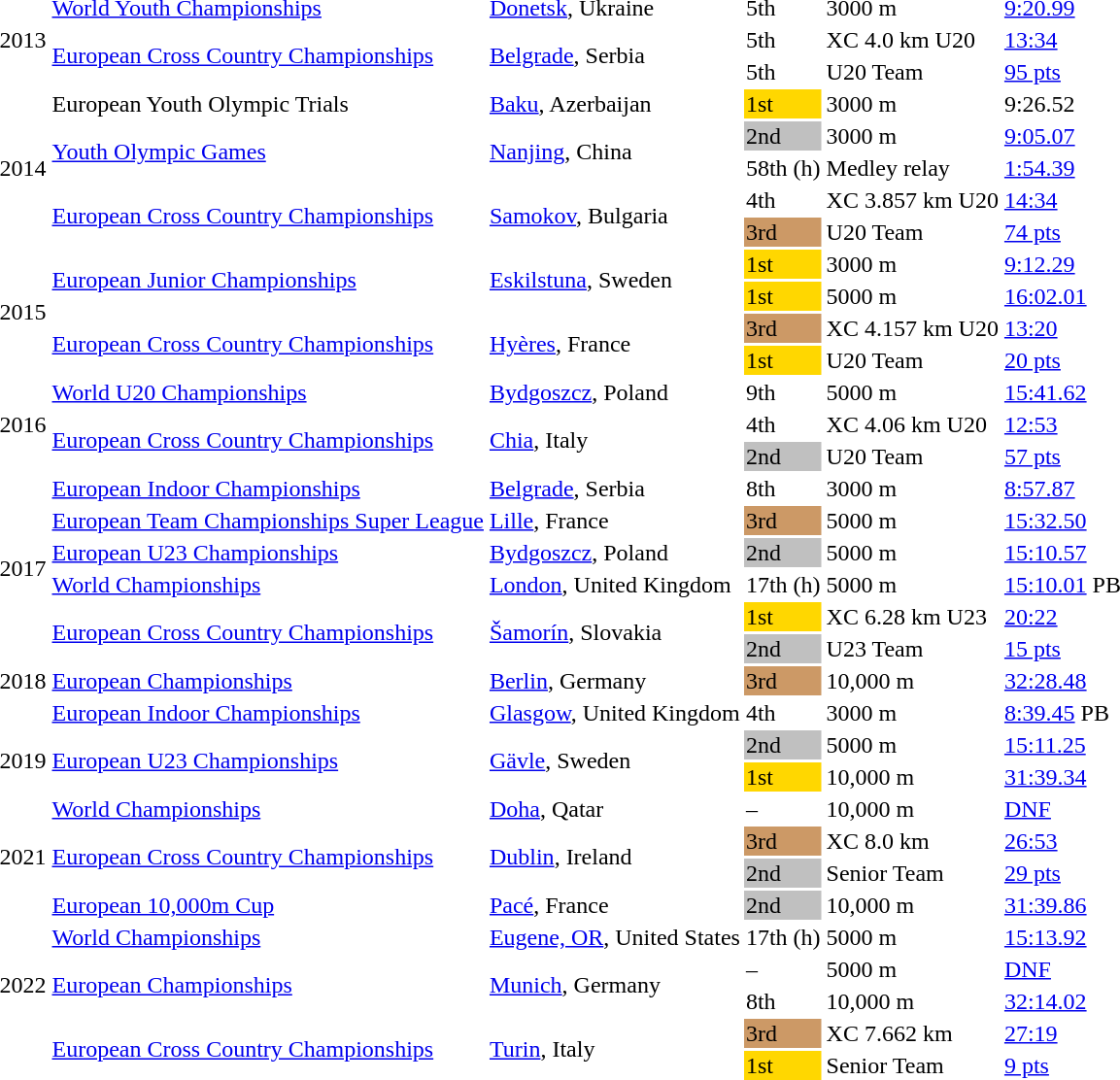<table>
<tr>
<td rowspan=3>2013</td>
<td><a href='#'>World Youth Championships</a></td>
<td><a href='#'>Donetsk</a>, Ukraine</td>
<td>5th</td>
<td>3000 m</td>
<td><a href='#'>9:20.99</a></td>
</tr>
<tr>
<td rowspan=2><a href='#'>European Cross Country Championships</a></td>
<td rowspan=2><a href='#'>Belgrade</a>, Serbia</td>
<td>5th</td>
<td>XC 4.0 km U20</td>
<td><a href='#'>13:34</a></td>
</tr>
<tr>
<td>5th</td>
<td>U20 Team</td>
<td><a href='#'>95 pts</a></td>
</tr>
<tr>
<td rowspan=5>2014</td>
<td>European Youth Olympic Trials</td>
<td><a href='#'>Baku</a>, Azerbaijan</td>
<td bgcolor=gold>1st</td>
<td>3000 m</td>
<td>9:26.52</td>
</tr>
<tr>
<td rowspan=2><a href='#'>Youth Olympic Games</a></td>
<td rowspan=2><a href='#'>Nanjing</a>, China</td>
<td bgcolor=silver>2nd</td>
<td>3000 m</td>
<td><a href='#'>9:05.07</a></td>
</tr>
<tr>
<td>58th (h)</td>
<td>Medley relay</td>
<td><a href='#'>1:54.39</a></td>
</tr>
<tr>
<td rowspan=2><a href='#'>European Cross Country Championships</a></td>
<td rowspan=2><a href='#'>Samokov</a>, Bulgaria</td>
<td>4th</td>
<td>XC 3.857 km U20</td>
<td><a href='#'>14:34</a></td>
</tr>
<tr>
<td bgcolor=cc9966>3rd</td>
<td>U20 Team</td>
<td><a href='#'>74 pts</a></td>
</tr>
<tr>
<td rowspan=4>2015</td>
<td rowspan=2><a href='#'>European Junior Championships</a></td>
<td rowspan=2><a href='#'>Eskilstuna</a>, Sweden</td>
<td bgcolor=gold>1st</td>
<td>3000 m</td>
<td><a href='#'>9:12.29</a></td>
</tr>
<tr>
<td bgcolor=gold>1st</td>
<td>5000 m</td>
<td><a href='#'>16:02.01</a></td>
</tr>
<tr>
<td rowspan=2><a href='#'>European Cross Country Championships</a></td>
<td rowspan=2><a href='#'>Hyères</a>, France</td>
<td bgcolor=cc9966>3rd</td>
<td>XC 4.157 km U20</td>
<td><a href='#'>13:20</a></td>
</tr>
<tr>
<td bgcolor=gold>1st</td>
<td>U20 Team</td>
<td><a href='#'>20 pts</a></td>
</tr>
<tr>
<td rowspan=3>2016</td>
<td><a href='#'>World U20 Championships</a></td>
<td><a href='#'>Bydgoszcz</a>, Poland</td>
<td>9th</td>
<td>5000 m</td>
<td><a href='#'>15:41.62</a> </td>
</tr>
<tr>
<td rowspan=2><a href='#'>European Cross Country Championships</a></td>
<td rowspan=2><a href='#'>Chia</a>, Italy</td>
<td>4th</td>
<td>XC 4.06 km U20</td>
<td><a href='#'>12:53</a></td>
</tr>
<tr>
<td bgcolor=silver>2nd</td>
<td>U20 Team</td>
<td><a href='#'>57 pts</a></td>
</tr>
<tr>
<td rowspan=6>2017</td>
<td><a href='#'>European Indoor Championships</a></td>
<td><a href='#'>Belgrade</a>, Serbia</td>
<td>8th</td>
<td>3000 m</td>
<td><a href='#'>8:57.87</a></td>
</tr>
<tr>
<td><a href='#'>European Team Championships Super League</a></td>
<td><a href='#'>Lille</a>, France</td>
<td bgcolor=cc9966>3rd</td>
<td>5000 m</td>
<td><a href='#'>15:32.50</a></td>
</tr>
<tr>
<td><a href='#'>European U23 Championships</a></td>
<td><a href='#'>Bydgoszcz</a>, Poland</td>
<td bgcolor=silver>2nd</td>
<td>5000 m</td>
<td><a href='#'>15:10.57</a> </td>
</tr>
<tr>
<td><a href='#'>World Championships</a></td>
<td><a href='#'>London</a>, United Kingdom</td>
<td>17th (h)</td>
<td>5000 m</td>
<td><a href='#'>15:10.01</a> PB</td>
</tr>
<tr>
<td rowspan=2><a href='#'>European Cross Country Championships</a></td>
<td rowspan=2><a href='#'>Šamorín</a>, Slovakia</td>
<td bgcolor=gold>1st</td>
<td>XC 6.28 km U23</td>
<td><a href='#'>20:22</a></td>
</tr>
<tr>
<td bgcolor=silver>2nd</td>
<td>U23 Team</td>
<td><a href='#'>15 pts</a></td>
</tr>
<tr>
<td>2018</td>
<td><a href='#'>European Championships</a></td>
<td><a href='#'>Berlin</a>, Germany</td>
<td bgcolor=cc9966>3rd</td>
<td>10,000 m</td>
<td><a href='#'>32:28.48</a></td>
</tr>
<tr>
<td rowspan=4>2019</td>
<td><a href='#'>European Indoor Championships</a></td>
<td><a href='#'>Glasgow</a>, United Kingdom</td>
<td>4th</td>
<td>3000 m</td>
<td><a href='#'>8:39.45</a> PB</td>
</tr>
<tr>
<td rowspan=2><a href='#'>European U23 Championships</a></td>
<td rowspan=2><a href='#'>Gävle</a>, Sweden</td>
<td bgcolor=silver>2nd</td>
<td>5000 m</td>
<td><a href='#'>15:11.25</a></td>
</tr>
<tr>
<td bgcolor=gold>1st</td>
<td>10,000 m</td>
<td><a href='#'>31:39.34</a></td>
</tr>
<tr>
<td><a href='#'>World Championships</a></td>
<td><a href='#'>Doha</a>, Qatar</td>
<td>–</td>
<td>10,000 m</td>
<td><a href='#'>DNF</a></td>
</tr>
<tr>
<td rowspan=2>2021</td>
<td rowspan=2><a href='#'>European Cross Country Championships</a></td>
<td rowspan=2><a href='#'>Dublin</a>, Ireland</td>
<td bgcolor=cc9966>3rd</td>
<td>XC 8.0 km</td>
<td><a href='#'>26:53</a></td>
</tr>
<tr>
<td bgcolor=silver>2nd</td>
<td>Senior Team</td>
<td><a href='#'>29 pts</a></td>
</tr>
<tr>
<td rowspan=6>2022</td>
<td><a href='#'>European 10,000m Cup</a></td>
<td><a href='#'>Pacé</a>, France</td>
<td bgcolor=silver>2nd</td>
<td>10,000 m</td>
<td><a href='#'>31:39.86</a> </td>
</tr>
<tr>
<td><a href='#'>World Championships</a></td>
<td><a href='#'>Eugene, OR</a>, United States</td>
<td>17th (h)</td>
<td>5000 m</td>
<td><a href='#'>15:13.92</a></td>
</tr>
<tr>
<td rowspan=2><a href='#'>European Championships</a></td>
<td rowspan=2><a href='#'>Munich</a>, Germany</td>
<td>–</td>
<td>5000 m</td>
<td><a href='#'>DNF</a></td>
</tr>
<tr>
<td>8th</td>
<td>10,000 m</td>
<td><a href='#'>32:14.02</a></td>
</tr>
<tr>
<td rowspan=2><a href='#'>European Cross Country Championships</a></td>
<td rowspan=2><a href='#'>Turin</a>, Italy</td>
<td bgcolor=cc9966>3rd</td>
<td>XC 7.662 km</td>
<td><a href='#'>27:19</a></td>
</tr>
<tr>
<td bgcolor=gold>1st</td>
<td>Senior Team</td>
<td><a href='#'>9 pts</a></td>
</tr>
</table>
